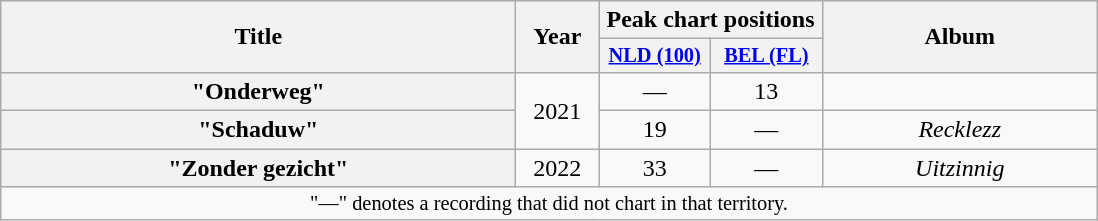<table class="wikitable plainrowheaders" style="text-align:center;">
<tr>
<th rowspan="2" scope="col" style="width:21em;">Title</th>
<th rowspan="2" scope="col" style="width:3em;">Year</th>
<th colspan="2" scope="col">Peak chart positions</th>
<th rowspan="2" scope="col" style="width:11em;">Album</th>
</tr>
<tr>
<th scope="col" style="width:5em;font-size:85%;"><a href='#'>NLD (100)</a><br></th>
<th scope="col" style="width:5em;font-size:85%;"><a href='#'>BEL (FL)</a><br></th>
</tr>
<tr>
<th scope="row">"Onderweg" </th>
<td rowspan="2">2021</td>
<td>—</td>
<td>13</td>
<td></td>
</tr>
<tr>
<th scope="row">"Schaduw" </th>
<td>19</td>
<td>—</td>
<td><em>Recklezz</em></td>
</tr>
<tr>
<th scope="row">"Zonder gezicht" </th>
<td>2022</td>
<td>33</td>
<td>—</td>
<td><em>Uitzinnig</em></td>
</tr>
<tr>
<td colspan="5" style="font-size:85%">"—" denotes a recording that did not chart in that territory.</td>
</tr>
</table>
